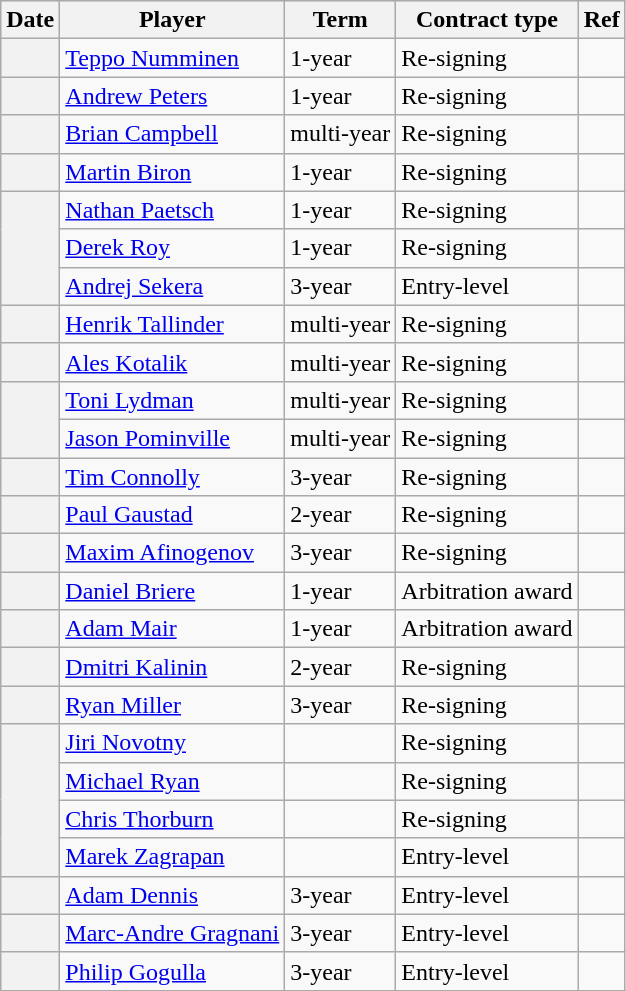<table class="wikitable plainrowheaders">
<tr style="background:#ddd; text-align:center;">
<th>Date</th>
<th>Player</th>
<th>Term</th>
<th>Contract type</th>
<th>Ref</th>
</tr>
<tr>
<th scope="row"></th>
<td><a href='#'>Teppo Numminen</a></td>
<td>1-year</td>
<td>Re-signing</td>
<td></td>
</tr>
<tr>
<th scope="row"></th>
<td><a href='#'>Andrew Peters</a></td>
<td>1-year</td>
<td>Re-signing</td>
<td></td>
</tr>
<tr>
<th scope="row"></th>
<td><a href='#'>Brian Campbell</a></td>
<td>multi-year</td>
<td>Re-signing</td>
<td></td>
</tr>
<tr>
<th scope="row"></th>
<td><a href='#'>Martin Biron</a></td>
<td>1-year</td>
<td>Re-signing</td>
<td></td>
</tr>
<tr>
<th scope="row" rowspan=3></th>
<td><a href='#'>Nathan Paetsch</a></td>
<td>1-year</td>
<td>Re-signing</td>
<td></td>
</tr>
<tr>
<td><a href='#'>Derek Roy</a></td>
<td>1-year</td>
<td>Re-signing</td>
<td></td>
</tr>
<tr>
<td><a href='#'>Andrej Sekera</a></td>
<td>3-year</td>
<td>Entry-level</td>
<td></td>
</tr>
<tr>
<th scope="row"></th>
<td><a href='#'>Henrik Tallinder</a></td>
<td>multi-year</td>
<td>Re-signing</td>
<td></td>
</tr>
<tr>
<th scope="row"></th>
<td><a href='#'>Ales Kotalik</a></td>
<td>multi-year</td>
<td>Re-signing</td>
<td></td>
</tr>
<tr>
<th scope="row" rowspan=2></th>
<td><a href='#'>Toni Lydman</a></td>
<td>multi-year</td>
<td>Re-signing</td>
<td></td>
</tr>
<tr>
<td><a href='#'>Jason Pominville</a></td>
<td>multi-year</td>
<td>Re-signing</td>
<td></td>
</tr>
<tr>
<th scope="row"></th>
<td><a href='#'>Tim Connolly</a></td>
<td>3-year</td>
<td>Re-signing</td>
<td></td>
</tr>
<tr>
<th scope="row"></th>
<td><a href='#'>Paul Gaustad</a></td>
<td>2-year</td>
<td>Re-signing</td>
<td></td>
</tr>
<tr>
<th scope="row"></th>
<td><a href='#'>Maxim Afinogenov</a></td>
<td>3-year</td>
<td>Re-signing</td>
<td></td>
</tr>
<tr>
<th scope="row"></th>
<td><a href='#'>Daniel Briere</a></td>
<td>1-year</td>
<td>Arbitration award</td>
<td></td>
</tr>
<tr>
<th scope="row"></th>
<td><a href='#'>Adam Mair</a></td>
<td>1-year</td>
<td>Arbitration award</td>
<td></td>
</tr>
<tr>
<th scope="row"></th>
<td><a href='#'>Dmitri Kalinin</a></td>
<td>2-year</td>
<td>Re-signing</td>
<td></td>
</tr>
<tr>
<th scope="row"></th>
<td><a href='#'>Ryan Miller</a></td>
<td>3-year</td>
<td>Re-signing</td>
<td></td>
</tr>
<tr>
<th scope="row" rowspan=4></th>
<td><a href='#'>Jiri Novotny</a></td>
<td></td>
<td>Re-signing</td>
<td></td>
</tr>
<tr>
<td><a href='#'>Michael Ryan</a></td>
<td></td>
<td>Re-signing</td>
<td></td>
</tr>
<tr>
<td><a href='#'>Chris Thorburn</a></td>
<td></td>
<td>Re-signing</td>
<td></td>
</tr>
<tr>
<td><a href='#'>Marek Zagrapan</a></td>
<td></td>
<td>Entry-level</td>
<td></td>
</tr>
<tr>
<th scope="row"></th>
<td><a href='#'>Adam Dennis</a></td>
<td>3-year</td>
<td>Entry-level</td>
<td></td>
</tr>
<tr>
<th scope="row"></th>
<td><a href='#'>Marc-Andre Gragnani</a></td>
<td>3-year</td>
<td>Entry-level</td>
<td></td>
</tr>
<tr>
<th scope="row"></th>
<td><a href='#'>Philip Gogulla</a></td>
<td>3-year</td>
<td>Entry-level</td>
<td></td>
</tr>
</table>
